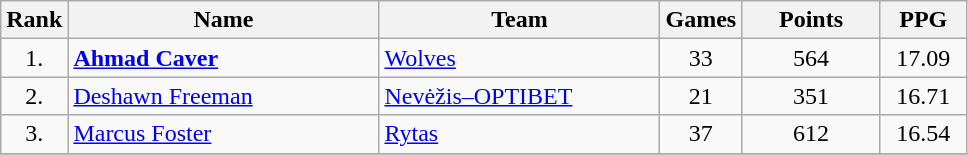<table | class="wikitable" style="text-align: center;">
<tr>
<th>Rank</th>
<th width=200>Name</th>
<th width=180>Team</th>
<th>Games</th>
<th width=85>Points</th>
<th width=50>PPG</th>
</tr>
<tr>
<td>1.</td>
<td align="left"> <strong><a href='#'>Ahmad Caver</a></strong></td>
<td align="left"><a href='#'>Wolves</a></td>
<td>33</td>
<td>564</td>
<td>17.09</td>
</tr>
<tr>
<td>2.</td>
<td align="left"> <a href='#'>Deshawn Freeman</a></td>
<td align="left"><a href='#'>Nevėžis–OPTIBET</a></td>
<td>21</td>
<td>351</td>
<td>16.71</td>
</tr>
<tr>
<td>3.</td>
<td align="left"> <a href='#'>Marcus Foster</a></td>
<td align="left"><a href='#'>Rytas</a></td>
<td>37</td>
<td>612</td>
<td>16.54</td>
</tr>
<tr>
</tr>
</table>
